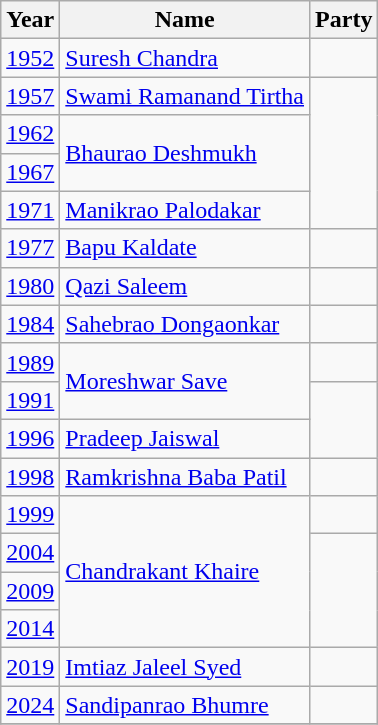<table class="wikitable">
<tr>
<th>Year</th>
<th>Name</th>
<th colspan="2">Party</th>
</tr>
<tr>
<td><a href='#'>1952</a></td>
<td><a href='#'>Suresh Chandra</a></td>
<td></td>
</tr>
<tr>
<td><a href='#'>1957</a></td>
<td><a href='#'>Swami Ramanand Tirtha</a></td>
</tr>
<tr>
<td><a href='#'>1962</a></td>
<td rowspan="2"><a href='#'>Bhaurao Deshmukh</a></td>
</tr>
<tr>
<td><a href='#'>1967</a></td>
</tr>
<tr>
<td><a href='#'>1971</a></td>
<td><a href='#'>Manikrao Palodakar</a></td>
</tr>
<tr>
<td><a href='#'>1977</a></td>
<td><a href='#'>Bapu Kaldate</a></td>
<td></td>
</tr>
<tr>
<td><a href='#'>1980</a></td>
<td><a href='#'>Qazi Saleem</a></td>
<td></td>
</tr>
<tr>
<td><a href='#'>1984</a></td>
<td><a href='#'>Sahebrao Dongaonkar</a></td>
<td></td>
</tr>
<tr>
<td><a href='#'>1989</a></td>
<td rowspan="2"><a href='#'>Moreshwar Save</a></td>
<td></td>
</tr>
<tr>
<td><a href='#'>1991</a></td>
</tr>
<tr>
<td><a href='#'>1996</a></td>
<td><a href='#'>Pradeep Jaiswal</a></td>
</tr>
<tr>
<td><a href='#'>1998</a></td>
<td><a href='#'>Ramkrishna Baba Patil</a></td>
<td></td>
</tr>
<tr>
<td><a href='#'>1999</a></td>
<td rowspan="4"><a href='#'>Chandrakant Khaire</a></td>
<td></td>
</tr>
<tr>
<td><a href='#'>2004</a></td>
</tr>
<tr>
<td><a href='#'>2009</a></td>
</tr>
<tr>
<td><a href='#'>2014</a></td>
</tr>
<tr>
<td><a href='#'>2019</a></td>
<td><a href='#'>Imtiaz Jaleel Syed</a></td>
<td></td>
</tr>
<tr>
<td><a href='#'>2024</a></td>
<td><a href='#'>Sandipanrao Bhumre</a></td>
<td></td>
</tr>
<tr>
</tr>
</table>
